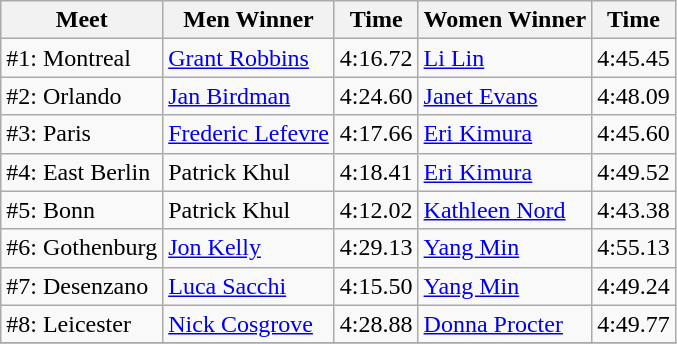<table class=wikitable>
<tr>
<th>Meet</th>
<th>Men Winner</th>
<th>Time</th>
<th>Women Winner</th>
<th>Time</th>
</tr>
<tr>
<td>#1: Montreal</td>
<td> <a href='#'>Grant Robbins</a></td>
<td align=center>4:16.72</td>
<td> <a href='#'>Li Lin</a></td>
<td align=center>4:45.45</td>
</tr>
<tr>
<td>#2: Orlando</td>
<td> <a href='#'>Jan Birdman</a></td>
<td align=center>4:24.60</td>
<td> <a href='#'>Janet Evans</a></td>
<td align=center>4:48.09</td>
</tr>
<tr>
<td>#3: Paris</td>
<td> <a href='#'>Frederic Lefevre</a></td>
<td align=center>4:17.66</td>
<td> <a href='#'>Eri Kimura</a></td>
<td align=center>4:45.60</td>
</tr>
<tr>
<td>#4: East Berlin</td>
<td> Patrick Khul</td>
<td align=center>4:18.41</td>
<td> <a href='#'>Eri Kimura</a></td>
<td align=center>4:49.52</td>
</tr>
<tr>
<td>#5: Bonn</td>
<td> Patrick Khul</td>
<td align=center>4:12.02</td>
<td> <a href='#'>Kathleen Nord</a></td>
<td align=center>4:43.38</td>
</tr>
<tr>
<td>#6: Gothenburg</td>
<td> <a href='#'>Jon Kelly</a></td>
<td align=center>4:29.13</td>
<td> <a href='#'>Yang Min</a></td>
<td align=center>4:55.13</td>
</tr>
<tr>
<td>#7: Desenzano</td>
<td> <a href='#'>Luca Sacchi</a></td>
<td align=center>4:15.50</td>
<td> <a href='#'>Yang Min</a></td>
<td align=center>4:49.24</td>
</tr>
<tr>
<td>#8: Leicester</td>
<td> <a href='#'>Nick Cosgrove</a></td>
<td align=center>4:28.88</td>
<td> <a href='#'>Donna Procter</a></td>
<td align=center>4:49.77</td>
</tr>
<tr>
</tr>
</table>
